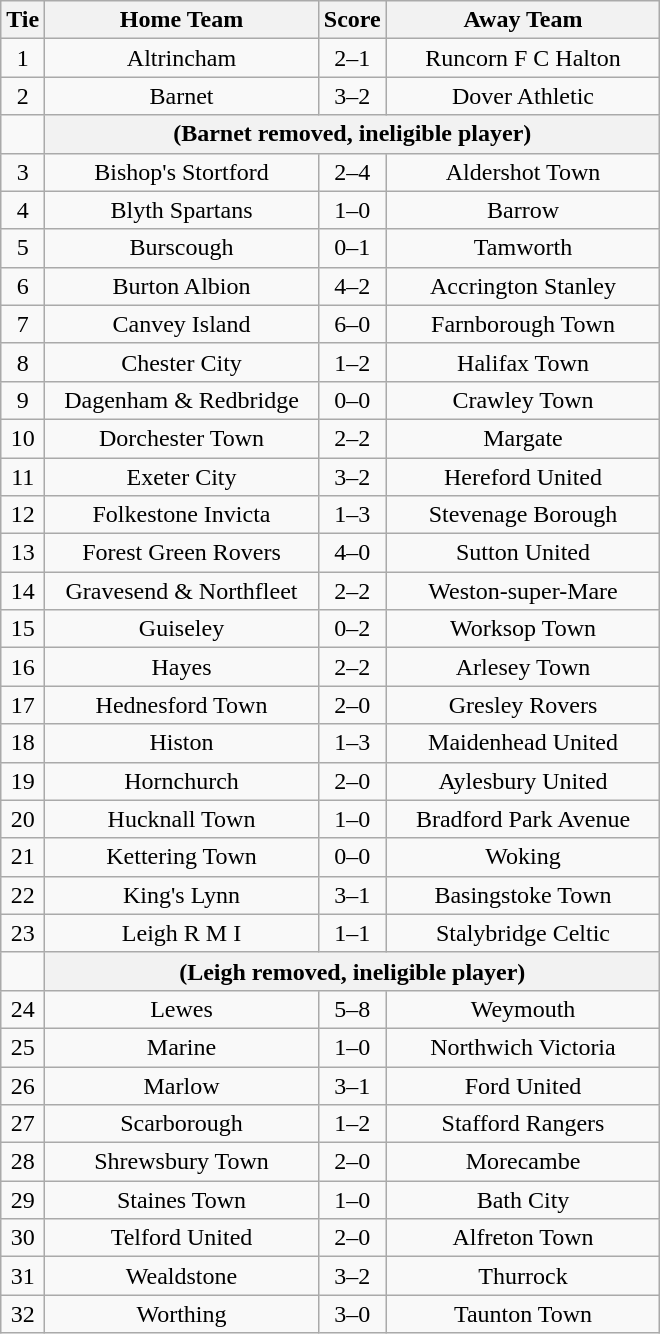<table class="wikitable" style="text-align:center;">
<tr>
<th width=20>Tie</th>
<th width=175>Home Team</th>
<th width=20>Score</th>
<th width=175>Away Team</th>
</tr>
<tr>
<td>1</td>
<td>Altrincham</td>
<td>2–1</td>
<td>Runcorn F C Halton</td>
</tr>
<tr>
<td>2</td>
<td>Barnet</td>
<td>3–2</td>
<td>Dover Athletic</td>
</tr>
<tr>
<td></td>
<th colspan="5">(Barnet removed, ineligible player)</th>
</tr>
<tr>
<td>3</td>
<td>Bishop's Stortford</td>
<td>2–4</td>
<td>Aldershot Town</td>
</tr>
<tr>
<td>4</td>
<td>Blyth Spartans</td>
<td>1–0</td>
<td>Barrow</td>
</tr>
<tr>
<td>5</td>
<td>Burscough</td>
<td>0–1</td>
<td>Tamworth</td>
</tr>
<tr>
<td>6</td>
<td>Burton Albion</td>
<td>4–2</td>
<td>Accrington Stanley</td>
</tr>
<tr>
<td>7</td>
<td>Canvey Island</td>
<td>6–0</td>
<td>Farnborough Town</td>
</tr>
<tr>
<td>8</td>
<td>Chester City</td>
<td>1–2</td>
<td>Halifax Town</td>
</tr>
<tr>
<td>9</td>
<td>Dagenham & Redbridge</td>
<td>0–0</td>
<td>Crawley Town</td>
</tr>
<tr>
<td>10</td>
<td>Dorchester Town</td>
<td>2–2</td>
<td>Margate</td>
</tr>
<tr>
<td>11</td>
<td>Exeter City</td>
<td>3–2</td>
<td>Hereford United</td>
</tr>
<tr>
<td>12</td>
<td>Folkestone Invicta</td>
<td>1–3</td>
<td>Stevenage Borough</td>
</tr>
<tr>
<td>13</td>
<td>Forest Green Rovers</td>
<td>4–0</td>
<td>Sutton United</td>
</tr>
<tr>
<td>14</td>
<td>Gravesend & Northfleet</td>
<td>2–2</td>
<td>Weston-super-Mare</td>
</tr>
<tr>
<td>15</td>
<td>Guiseley</td>
<td>0–2</td>
<td>Worksop Town</td>
</tr>
<tr>
<td>16</td>
<td>Hayes</td>
<td>2–2</td>
<td>Arlesey Town</td>
</tr>
<tr>
<td>17</td>
<td>Hednesford Town</td>
<td>2–0</td>
<td>Gresley Rovers</td>
</tr>
<tr>
<td>18</td>
<td>Histon</td>
<td>1–3</td>
<td>Maidenhead United</td>
</tr>
<tr>
<td>19</td>
<td>Hornchurch</td>
<td>2–0</td>
<td>Aylesbury United</td>
</tr>
<tr>
<td>20</td>
<td>Hucknall Town</td>
<td>1–0</td>
<td>Bradford Park Avenue</td>
</tr>
<tr>
<td>21</td>
<td>Kettering Town</td>
<td>0–0</td>
<td>Woking</td>
</tr>
<tr>
<td>22</td>
<td>King's Lynn</td>
<td>3–1</td>
<td>Basingstoke Town</td>
</tr>
<tr>
<td>23</td>
<td>Leigh R M I</td>
<td>1–1</td>
<td>Stalybridge Celtic</td>
</tr>
<tr>
<td></td>
<th colspan="5">(Leigh removed, ineligible player)</th>
</tr>
<tr>
<td>24</td>
<td>Lewes</td>
<td>5–8</td>
<td>Weymouth</td>
</tr>
<tr>
<td>25</td>
<td>Marine</td>
<td>1–0</td>
<td>Northwich Victoria</td>
</tr>
<tr>
<td>26</td>
<td>Marlow</td>
<td>3–1</td>
<td>Ford United</td>
</tr>
<tr>
<td>27</td>
<td>Scarborough</td>
<td>1–2</td>
<td>Stafford Rangers</td>
</tr>
<tr>
<td>28</td>
<td>Shrewsbury Town</td>
<td>2–0</td>
<td>Morecambe</td>
</tr>
<tr>
<td>29</td>
<td>Staines Town</td>
<td>1–0</td>
<td>Bath City</td>
</tr>
<tr>
<td>30</td>
<td>Telford United</td>
<td>2–0</td>
<td>Alfreton Town</td>
</tr>
<tr>
<td>31</td>
<td>Wealdstone</td>
<td>3–2</td>
<td>Thurrock</td>
</tr>
<tr>
<td>32</td>
<td>Worthing</td>
<td>3–0</td>
<td>Taunton Town</td>
</tr>
</table>
